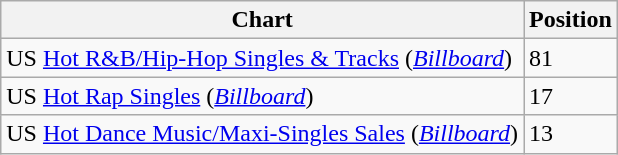<table class="wikitable">
<tr>
<th align="left">Chart</th>
<th align="left">Position</th>
</tr>
<tr>
<td align="left">US <a href='#'>Hot R&B/Hip-Hop Singles & Tracks</a> (<a href='#'><em>Billboard</em></a>)</td>
<td align="left">81</td>
</tr>
<tr>
<td align="left">US <a href='#'>Hot Rap Singles</a> (<a href='#'><em>Billboard</em></a>)</td>
<td align="left">17</td>
</tr>
<tr>
<td align="left">US <a href='#'>Hot Dance Music/Maxi-Singles Sales</a> (<a href='#'><em>Billboard</em></a>)</td>
<td align="left">13</td>
</tr>
</table>
